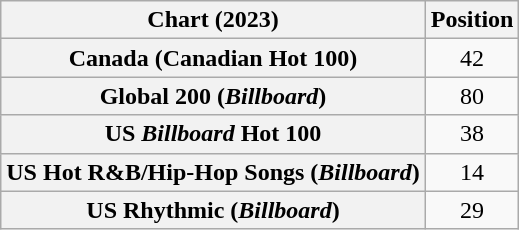<table class="wikitable sortable plainrowheaders" style="text-align:center">
<tr>
<th scope="col">Chart (2023)</th>
<th scope="col">Position</th>
</tr>
<tr>
<th scope="row">Canada (Canadian Hot 100)</th>
<td>42</td>
</tr>
<tr>
<th scope="row">Global 200 (<em>Billboard</em>)</th>
<td>80</td>
</tr>
<tr>
<th scope="row">US <em>Billboard</em> Hot 100</th>
<td>38</td>
</tr>
<tr>
<th scope="row">US Hot R&B/Hip-Hop Songs (<em>Billboard</em>)</th>
<td>14</td>
</tr>
<tr>
<th scope="row">US Rhythmic (<em>Billboard</em>)</th>
<td>29</td>
</tr>
</table>
